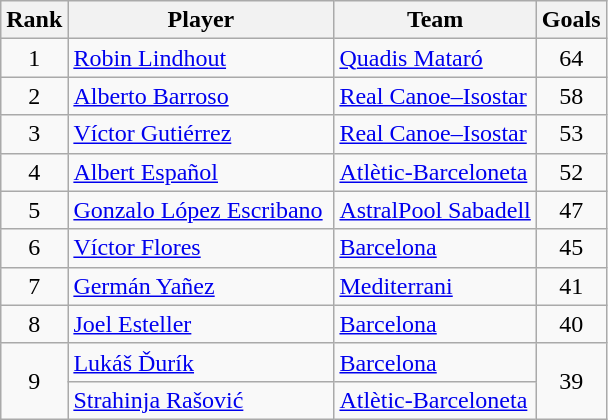<table class="wikitable sortable" style="text-align:center">
<tr>
<th>Rank</th>
<th width="170">Player</th>
<th>Team</th>
<th>Goals</th>
</tr>
<tr>
<td rowspan="1">1</td>
<td align="left"> <a href='#'>Robin Lindhout</a></td>
<td align="left"><a href='#'>Quadis Mataró</a></td>
<td>64</td>
</tr>
<tr>
<td rowspan="1">2</td>
<td align="left"> <a href='#'>Alberto Barroso</a></td>
<td align="left"><a href='#'>Real Canoe–Isostar</a></td>
<td>58</td>
</tr>
<tr>
<td rowspan="1">3</td>
<td align="left"> <a href='#'>Víctor Gutiérrez</a></td>
<td align="left"><a href='#'>Real Canoe–Isostar</a></td>
<td>53</td>
</tr>
<tr>
<td rowspan="1">4</td>
<td align="left"> <a href='#'>Albert Español</a></td>
<td align="left"><a href='#'>Atlètic-Barceloneta</a></td>
<td>52</td>
</tr>
<tr>
<td rowspan="1">5</td>
<td align="left"> <a href='#'>Gonzalo López Escribano</a></td>
<td align="left"><a href='#'>AstralPool Sabadell</a></td>
<td>47</td>
</tr>
<tr>
<td rowspan="1">6</td>
<td align="left"> <a href='#'>Víctor Flores</a></td>
<td align="left"><a href='#'>Barcelona</a></td>
<td>45</td>
</tr>
<tr>
<td rowspan="1">7</td>
<td align="left"> <a href='#'>Germán Yañez</a></td>
<td align="left"><a href='#'>Mediterrani</a></td>
<td>41</td>
</tr>
<tr>
<td rowspan="1">8</td>
<td align="left"> <a href='#'>Joel Esteller</a></td>
<td align="left"><a href='#'>Barcelona</a></td>
<td>40</td>
</tr>
<tr>
<td rowspan="2">9</td>
<td align="left"> <a href='#'>Lukáš Ďurík</a></td>
<td align="left"><a href='#'>Barcelona</a></td>
<td rowspan="2">39</td>
</tr>
<tr>
<td align="left"> <a href='#'>Strahinja Rašović</a></td>
<td align="left"><a href='#'>Atlètic-Barceloneta</a></td>
</tr>
</table>
